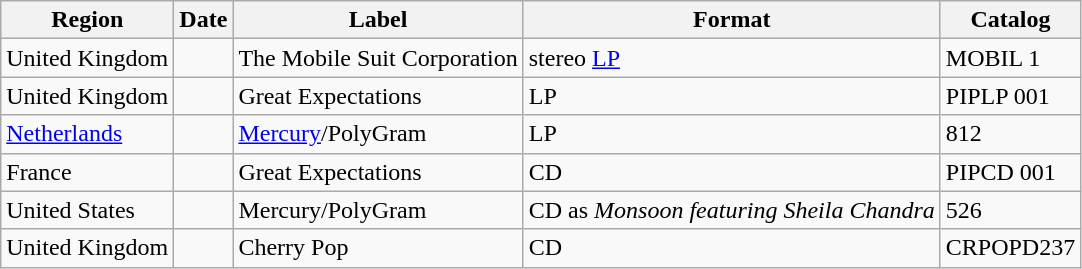<table class="wikitable">
<tr>
<th>Region</th>
<th>Date</th>
<th>Label</th>
<th>Format</th>
<th>Catalog</th>
</tr>
<tr>
<td>United Kingdom</td>
<td></td>
<td>The Mobile Suit Corporation</td>
<td>stereo <a href='#'>LP</a></td>
<td>MOBIL 1</td>
</tr>
<tr>
<td>United Kingdom</td>
<td></td>
<td>Great Expectations</td>
<td>LP</td>
<td>PIPLP 001</td>
</tr>
<tr>
<td><a href='#'>Netherlands</a></td>
<td></td>
<td><a href='#'>Mercury</a>/PolyGram</td>
<td>LP</td>
<td>812 </td>
</tr>
<tr>
<td>France</td>
<td></td>
<td>Great Expectations</td>
<td>CD</td>
<td>PIPCD 001</td>
</tr>
<tr>
<td>United States</td>
<td></td>
<td>Mercury/PolyGram</td>
<td>CD as <em>Monsoon featuring Sheila Chandra</em></td>
<td>526 </td>
</tr>
<tr>
<td>United Kingdom</td>
<td></td>
<td>Cherry Pop</td>
<td>CD</td>
<td>CRPOPD237</td>
</tr>
</table>
